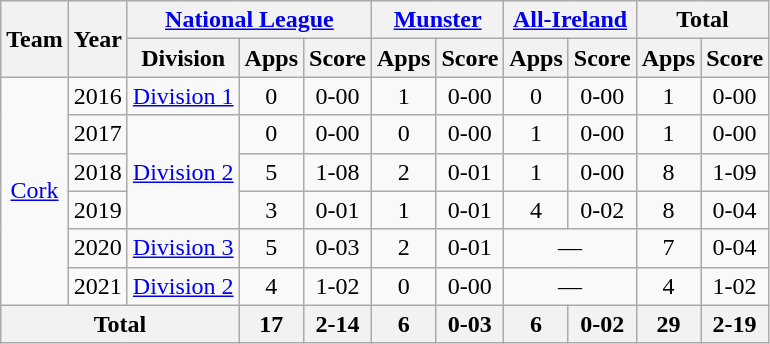<table class="wikitable" style="text-align:center">
<tr>
<th rowspan="2">Team</th>
<th rowspan="2">Year</th>
<th colspan="3"><a href='#'>National League</a></th>
<th colspan="2"><a href='#'>Munster</a></th>
<th colspan="2"><a href='#'>All-Ireland</a></th>
<th colspan="2">Total</th>
</tr>
<tr>
<th>Division</th>
<th>Apps</th>
<th>Score</th>
<th>Apps</th>
<th>Score</th>
<th>Apps</th>
<th>Score</th>
<th>Apps</th>
<th>Score</th>
</tr>
<tr>
<td rowspan="6"><a href='#'>Cork</a></td>
<td>2016</td>
<td rowspan="1"><a href='#'>Division 1</a></td>
<td>0</td>
<td>0-00</td>
<td>1</td>
<td>0-00</td>
<td>0</td>
<td>0-00</td>
<td>1</td>
<td>0-00</td>
</tr>
<tr>
<td>2017</td>
<td rowspan="3"><a href='#'>Division 2</a></td>
<td>0</td>
<td>0-00</td>
<td>0</td>
<td>0-00</td>
<td>1</td>
<td>0-00</td>
<td>1</td>
<td>0-00</td>
</tr>
<tr>
<td>2018</td>
<td>5</td>
<td>1-08</td>
<td>2</td>
<td>0-01</td>
<td>1</td>
<td>0-00</td>
<td>8</td>
<td>1-09</td>
</tr>
<tr>
<td>2019</td>
<td>3</td>
<td>0-01</td>
<td>1</td>
<td>0-01</td>
<td>4</td>
<td>0-02</td>
<td>8</td>
<td>0-04</td>
</tr>
<tr>
<td>2020</td>
<td rowspan="1"><a href='#'>Division 3</a></td>
<td>5</td>
<td>0-03</td>
<td>2</td>
<td>0-01</td>
<td colspan=2>—</td>
<td>7</td>
<td>0-04</td>
</tr>
<tr>
<td>2021</td>
<td rowspan="1"><a href='#'>Division 2</a></td>
<td>4</td>
<td>1-02</td>
<td>0</td>
<td>0-00</td>
<td colspan=2>—</td>
<td>4</td>
<td>1-02</td>
</tr>
<tr>
<th colspan="3">Total</th>
<th>17</th>
<th>2-14</th>
<th>6</th>
<th>0-03</th>
<th>6</th>
<th>0-02</th>
<th>29</th>
<th>2-19</th>
</tr>
</table>
